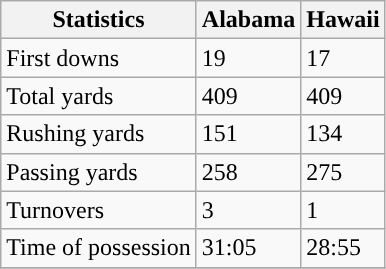<table class="wikitable" style="float: left;">
<tr>
<th>Statistics</th>
<th>Alabama</th>
<th>Hawaii</th>
</tr>
<tr>
<td>First downs</td>
<td>19</td>
<td>17</td>
</tr>
<tr>
<td>Total yards</td>
<td>409</td>
<td>409</td>
</tr>
<tr>
<td>Rushing yards</td>
<td>151</td>
<td>134</td>
</tr>
<tr>
<td>Passing yards</td>
<td>258</td>
<td>275</td>
</tr>
<tr>
<td>Turnovers</td>
<td>3</td>
<td>1</td>
</tr>
<tr>
<td>Time of possession</td>
<td>31:05</td>
<td>28:55</td>
</tr>
<tr>
</tr>
</table>
